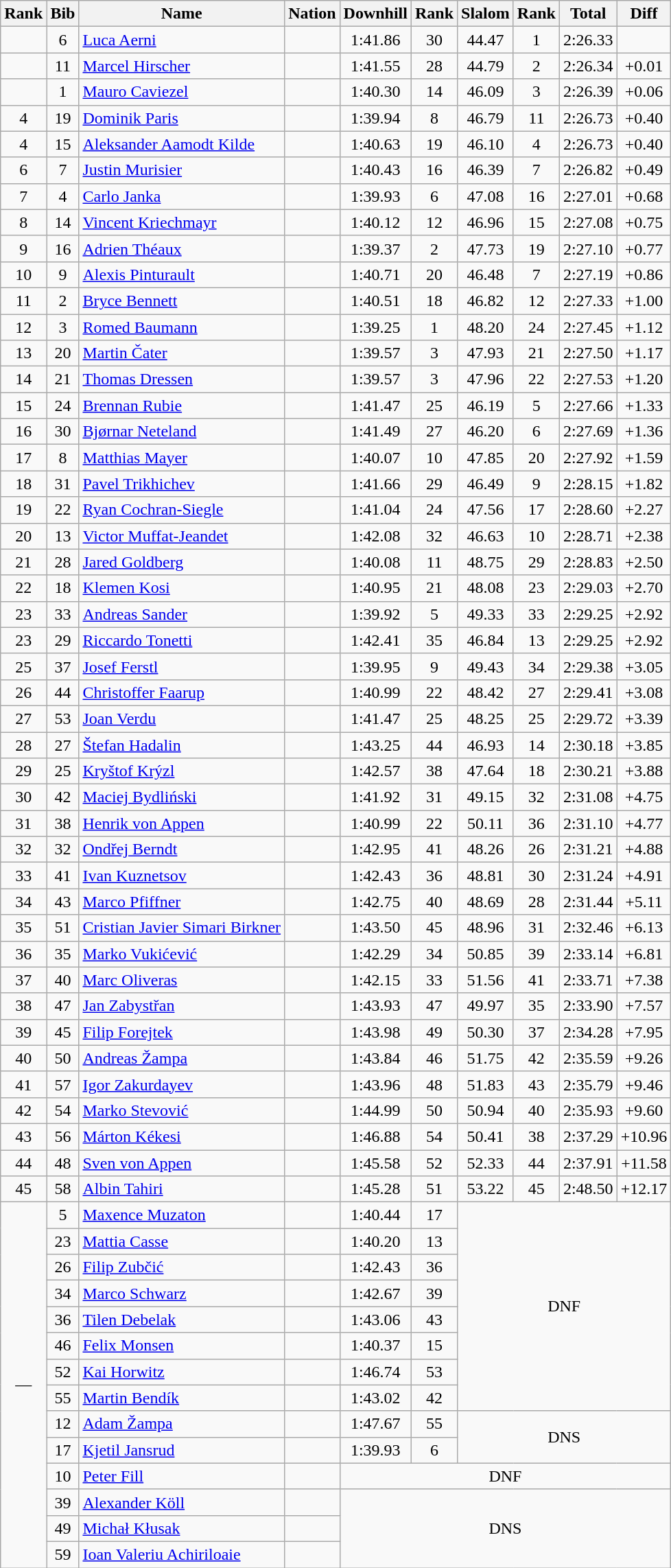<table class="wikitable sortable" style="text-align:center">
<tr>
<th>Rank</th>
<th>Bib</th>
<th>Name</th>
<th>Nation</th>
<th>Downhill</th>
<th>Rank</th>
<th>Slalom</th>
<th>Rank</th>
<th>Total</th>
<th>Diff</th>
</tr>
<tr>
<td></td>
<td>6</td>
<td align=left><a href='#'>Luca Aerni</a></td>
<td align=left></td>
<td>1:41.86</td>
<td>30</td>
<td>44.47</td>
<td>1</td>
<td>2:26.33</td>
<td></td>
</tr>
<tr>
<td></td>
<td>11</td>
<td align=left><a href='#'>Marcel Hirscher</a></td>
<td align=left></td>
<td>1:41.55</td>
<td>28</td>
<td>44.79</td>
<td>2</td>
<td>2:26.34</td>
<td>+0.01</td>
</tr>
<tr>
<td></td>
<td>1</td>
<td align=left><a href='#'>Mauro Caviezel</a></td>
<td align=left></td>
<td>1:40.30</td>
<td>14</td>
<td>46.09</td>
<td>3</td>
<td>2:26.39</td>
<td>+0.06</td>
</tr>
<tr>
<td>4</td>
<td>19</td>
<td align=left><a href='#'>Dominik Paris</a></td>
<td align=left></td>
<td>1:39.94</td>
<td>8</td>
<td>46.79</td>
<td>11</td>
<td>2:26.73</td>
<td>+0.40</td>
</tr>
<tr>
<td>4</td>
<td>15</td>
<td align=left><a href='#'>Aleksander Aamodt Kilde </a></td>
<td align=left></td>
<td>1:40.63</td>
<td>19</td>
<td>46.10</td>
<td>4</td>
<td>2:26.73</td>
<td>+0.40</td>
</tr>
<tr>
<td>6</td>
<td>7</td>
<td align=left><a href='#'>Justin Murisier</a></td>
<td align=left></td>
<td>1:40.43</td>
<td>16</td>
<td>46.39</td>
<td>7</td>
<td>2:26.82</td>
<td>+0.49</td>
</tr>
<tr>
<td>7</td>
<td>4</td>
<td align=left><a href='#'>Carlo Janka</a></td>
<td align=left></td>
<td>1:39.93</td>
<td>6</td>
<td>47.08</td>
<td>16</td>
<td>2:27.01</td>
<td>+0.68</td>
</tr>
<tr>
<td>8</td>
<td>14</td>
<td align=left><a href='#'>Vincent Kriechmayr</a></td>
<td align=left></td>
<td>1:40.12</td>
<td>12</td>
<td>46.96</td>
<td>15</td>
<td>2:27.08</td>
<td>+0.75</td>
</tr>
<tr>
<td>9</td>
<td>16</td>
<td align=left><a href='#'>Adrien Théaux</a></td>
<td align=left></td>
<td>1:39.37</td>
<td>2</td>
<td>47.73</td>
<td>19</td>
<td>2:27.10</td>
<td>+0.77</td>
</tr>
<tr>
<td>10</td>
<td>9</td>
<td align=left><a href='#'>Alexis Pinturault</a></td>
<td align=left></td>
<td>1:40.71</td>
<td>20</td>
<td>46.48</td>
<td>7</td>
<td>2:27.19</td>
<td>+0.86</td>
</tr>
<tr>
<td>11</td>
<td>2</td>
<td align=left><a href='#'>Bryce Bennett</a></td>
<td align=left></td>
<td>1:40.51</td>
<td>18</td>
<td>46.82</td>
<td>12</td>
<td>2:27.33</td>
<td>+1.00</td>
</tr>
<tr>
<td>12</td>
<td>3</td>
<td align=left><a href='#'>Romed Baumann</a></td>
<td align=left></td>
<td>1:39.25</td>
<td>1</td>
<td>48.20</td>
<td>24</td>
<td>2:27.45</td>
<td>+1.12</td>
</tr>
<tr>
<td>13</td>
<td>20</td>
<td align=left><a href='#'>Martin Čater</a></td>
<td align=left></td>
<td>1:39.57</td>
<td>3</td>
<td>47.93</td>
<td>21</td>
<td>2:27.50</td>
<td>+1.17</td>
</tr>
<tr>
<td>14</td>
<td>21</td>
<td align=left><a href='#'>Thomas Dressen</a></td>
<td align=left></td>
<td>1:39.57</td>
<td>3</td>
<td>47.96</td>
<td>22</td>
<td>2:27.53</td>
<td>+1.20</td>
</tr>
<tr>
<td>15</td>
<td>24</td>
<td align=left><a href='#'>Brennan Rubie</a></td>
<td align=left></td>
<td>1:41.47</td>
<td>25</td>
<td>46.19</td>
<td>5</td>
<td>2:27.66</td>
<td>+1.33</td>
</tr>
<tr>
<td>16</td>
<td>30</td>
<td align=left><a href='#'>Bjørnar Neteland</a></td>
<td align=left></td>
<td>1:41.49</td>
<td>27</td>
<td>46.20</td>
<td>6</td>
<td>2:27.69</td>
<td>+1.36</td>
</tr>
<tr>
<td>17</td>
<td>8</td>
<td align=left><a href='#'>Matthias Mayer</a></td>
<td align=left></td>
<td>1:40.07</td>
<td>10</td>
<td>47.85</td>
<td>20</td>
<td>2:27.92</td>
<td>+1.59</td>
</tr>
<tr>
<td>18</td>
<td>31</td>
<td align=left><a href='#'>Pavel Trikhichev</a></td>
<td align=left></td>
<td>1:41.66</td>
<td>29</td>
<td>46.49</td>
<td>9</td>
<td>2:28.15</td>
<td>+1.82</td>
</tr>
<tr>
<td>19</td>
<td>22</td>
<td align=left><a href='#'>Ryan Cochran-Siegle</a></td>
<td align=left></td>
<td>1:41.04</td>
<td>24</td>
<td>47.56</td>
<td>17</td>
<td>2:28.60</td>
<td>+2.27</td>
</tr>
<tr>
<td>20</td>
<td>13</td>
<td align=left><a href='#'>Victor Muffat-Jeandet</a></td>
<td align=left></td>
<td>1:42.08</td>
<td>32</td>
<td>46.63</td>
<td>10</td>
<td>2:28.71</td>
<td>+2.38</td>
</tr>
<tr>
<td>21</td>
<td>28</td>
<td align=left><a href='#'>Jared Goldberg</a></td>
<td align=left></td>
<td>1:40.08</td>
<td>11</td>
<td>48.75</td>
<td>29</td>
<td>2:28.83</td>
<td>+2.50</td>
</tr>
<tr>
<td>22</td>
<td>18</td>
<td align=left><a href='#'>Klemen Kosi</a></td>
<td align=left></td>
<td>1:40.95</td>
<td>21</td>
<td>48.08</td>
<td>23</td>
<td>2:29.03</td>
<td>+2.70</td>
</tr>
<tr>
<td>23</td>
<td>33</td>
<td align=left><a href='#'>Andreas Sander</a></td>
<td align=left></td>
<td>1:39.92</td>
<td>5</td>
<td>49.33</td>
<td>33</td>
<td>2:29.25</td>
<td>+2.92</td>
</tr>
<tr>
<td>23</td>
<td>29</td>
<td align=left><a href='#'>Riccardo Tonetti</a></td>
<td align=left></td>
<td>1:42.41</td>
<td>35</td>
<td>46.84</td>
<td>13</td>
<td>2:29.25</td>
<td>+2.92</td>
</tr>
<tr>
<td>25</td>
<td>37</td>
<td align=left><a href='#'>Josef Ferstl</a></td>
<td align=left></td>
<td>1:39.95</td>
<td>9</td>
<td>49.43</td>
<td>34</td>
<td>2:29.38</td>
<td>+3.05</td>
</tr>
<tr>
<td>26</td>
<td>44</td>
<td align=left><a href='#'>Christoffer Faarup</a></td>
<td align=left></td>
<td>1:40.99</td>
<td>22</td>
<td>48.42</td>
<td>27</td>
<td>2:29.41</td>
<td>+3.08</td>
</tr>
<tr>
<td>27</td>
<td>53</td>
<td align=left><a href='#'>Joan Verdu</a></td>
<td align=left></td>
<td>1:41.47</td>
<td>25</td>
<td>48.25</td>
<td>25</td>
<td>2:29.72</td>
<td>+3.39</td>
</tr>
<tr>
<td>28</td>
<td>27</td>
<td align=left><a href='#'>Štefan Hadalin</a></td>
<td align=left></td>
<td>1:43.25</td>
<td>44</td>
<td>46.93</td>
<td>14</td>
<td>2:30.18</td>
<td>+3.85</td>
</tr>
<tr>
<td>29</td>
<td>25</td>
<td align=left><a href='#'>Kryštof Krýzl</a></td>
<td align=left></td>
<td>1:42.57</td>
<td>38</td>
<td>47.64</td>
<td>18</td>
<td>2:30.21</td>
<td>+3.88</td>
</tr>
<tr>
<td>30</td>
<td>42</td>
<td align=left><a href='#'>Maciej Bydliński</a></td>
<td align=left></td>
<td>1:41.92</td>
<td>31</td>
<td>49.15</td>
<td>32</td>
<td>2:31.08</td>
<td>+4.75</td>
</tr>
<tr>
<td>31</td>
<td>38</td>
<td align=left><a href='#'>Henrik von Appen</a></td>
<td align=left></td>
<td>1:40.99</td>
<td>22</td>
<td>50.11</td>
<td>36</td>
<td>2:31.10</td>
<td>+4.77</td>
</tr>
<tr>
<td>32</td>
<td>32</td>
<td align=left><a href='#'>Ondřej Berndt</a></td>
<td align=left></td>
<td>1:42.95</td>
<td>41</td>
<td>48.26</td>
<td>26</td>
<td>2:31.21</td>
<td>+4.88</td>
</tr>
<tr>
<td>33</td>
<td>41</td>
<td align=left><a href='#'>Ivan Kuznetsov</a></td>
<td align=left></td>
<td>1:42.43</td>
<td>36</td>
<td>48.81</td>
<td>30</td>
<td>2:31.24</td>
<td>+4.91</td>
</tr>
<tr>
<td>34</td>
<td>43</td>
<td align=left><a href='#'>Marco Pfiffner</a></td>
<td align=left></td>
<td>1:42.75</td>
<td>40</td>
<td>48.69</td>
<td>28</td>
<td>2:31.44</td>
<td>+5.11</td>
</tr>
<tr>
<td>35</td>
<td>51</td>
<td align=left><a href='#'>Cristian Javier Simari Birkner</a></td>
<td align=left></td>
<td>1:43.50</td>
<td>45</td>
<td>48.96</td>
<td>31</td>
<td>2:32.46</td>
<td>+6.13</td>
</tr>
<tr>
<td>36</td>
<td>35</td>
<td align=left><a href='#'>Marko Vukićević</a></td>
<td align=left></td>
<td>1:42.29</td>
<td>34</td>
<td>50.85</td>
<td>39</td>
<td>2:33.14</td>
<td>+6.81</td>
</tr>
<tr>
<td>37</td>
<td>40</td>
<td align=left><a href='#'>Marc Oliveras</a></td>
<td align=left></td>
<td>1:42.15</td>
<td>33</td>
<td>51.56</td>
<td>41</td>
<td>2:33.71</td>
<td>+7.38</td>
</tr>
<tr>
<td>38</td>
<td>47</td>
<td align=left><a href='#'>Jan Zabystřan</a></td>
<td align=left></td>
<td>1:43.93</td>
<td>47</td>
<td>49.97</td>
<td>35</td>
<td>2:33.90</td>
<td>+7.57</td>
</tr>
<tr>
<td>39</td>
<td>45</td>
<td align=left><a href='#'>Filip Forejtek</a></td>
<td align=left></td>
<td>1:43.98</td>
<td>49</td>
<td>50.30</td>
<td>37</td>
<td>2:34.28</td>
<td>+7.95</td>
</tr>
<tr>
<td>40</td>
<td>50</td>
<td align=left><a href='#'>Andreas Žampa</a></td>
<td align=left></td>
<td>1:43.84</td>
<td>46</td>
<td>51.75</td>
<td>42</td>
<td>2:35.59</td>
<td>+9.26</td>
</tr>
<tr>
<td>41</td>
<td>57</td>
<td align=left><a href='#'>Igor Zakurdayev</a></td>
<td align=left></td>
<td>1:43.96</td>
<td>48</td>
<td>51.83</td>
<td>43</td>
<td>2:35.79</td>
<td>+9.46</td>
</tr>
<tr>
<td>42</td>
<td>54</td>
<td align=left><a href='#'>Marko Stevović</a></td>
<td align=left></td>
<td>1:44.99</td>
<td>50</td>
<td>50.94</td>
<td>40</td>
<td>2:35.93</td>
<td>+9.60</td>
</tr>
<tr>
<td>43</td>
<td>56</td>
<td align=left><a href='#'>Márton Kékesi</a></td>
<td align=left></td>
<td>1:46.88</td>
<td>54</td>
<td>50.41</td>
<td>38</td>
<td>2:37.29</td>
<td>+10.96</td>
</tr>
<tr>
<td>44</td>
<td>48</td>
<td align=left><a href='#'>Sven von Appen</a></td>
<td align=left></td>
<td>1:45.58</td>
<td>52</td>
<td>52.33</td>
<td>44</td>
<td>2:37.91</td>
<td>+11.58</td>
</tr>
<tr>
<td>45</td>
<td>58</td>
<td align=left><a href='#'>Albin Tahiri</a></td>
<td align=left></td>
<td>1:45.28</td>
<td>51</td>
<td>53.22</td>
<td>45</td>
<td>2:48.50</td>
<td>+12.17</td>
</tr>
<tr>
<td rowspan=14>—</td>
<td>5</td>
<td align=left><a href='#'>Maxence Muzaton</a></td>
<td align=left></td>
<td>1:40.44</td>
<td>17</td>
<td rowspan=8 colspan=4>DNF</td>
</tr>
<tr>
<td>23</td>
<td align=left><a href='#'>Mattia Casse</a></td>
<td align=left></td>
<td>1:40.20</td>
<td>13</td>
</tr>
<tr>
<td>26</td>
<td align=left><a href='#'>Filip Zubčić</a></td>
<td align=left></td>
<td>1:42.43</td>
<td>36</td>
</tr>
<tr>
<td>34</td>
<td align=left><a href='#'>Marco Schwarz</a></td>
<td align=left></td>
<td>1:42.67</td>
<td>39</td>
</tr>
<tr>
<td>36</td>
<td align=left><a href='#'>Tilen Debelak</a></td>
<td align=left></td>
<td>1:43.06</td>
<td>43</td>
</tr>
<tr>
<td>46</td>
<td align=left><a href='#'>Felix Monsen</a></td>
<td align=left></td>
<td>1:40.37</td>
<td>15</td>
</tr>
<tr>
<td>52</td>
<td align=left><a href='#'>Kai Horwitz</a></td>
<td align=left></td>
<td>1:46.74</td>
<td>53</td>
</tr>
<tr>
<td>55</td>
<td align=left><a href='#'>Martin Bendík</a></td>
<td align=left></td>
<td>1:43.02</td>
<td>42</td>
</tr>
<tr>
<td>12</td>
<td align=left><a href='#'>Adam Žampa</a></td>
<td align=left></td>
<td>1:47.67</td>
<td>55</td>
<td rowspan=2 colspan=4>DNS</td>
</tr>
<tr>
<td>17</td>
<td align=left><a href='#'>Kjetil Jansrud</a></td>
<td align=left></td>
<td>1:39.93</td>
<td>6</td>
</tr>
<tr>
<td>10</td>
<td align=left><a href='#'>Peter Fill</a></td>
<td align=left></td>
<td colspan=6>DNF</td>
</tr>
<tr>
<td>39</td>
<td align=left><a href='#'>Alexander Köll</a></td>
<td align=left></td>
<td rowspan=3 colspan=6>DNS</td>
</tr>
<tr>
<td>49</td>
<td align=left><a href='#'>Michał Kłusak</a></td>
<td align=left></td>
</tr>
<tr>
<td>59</td>
<td align=left><a href='#'>Ioan Valeriu Achiriloaie</a></td>
<td align=left></td>
</tr>
</table>
